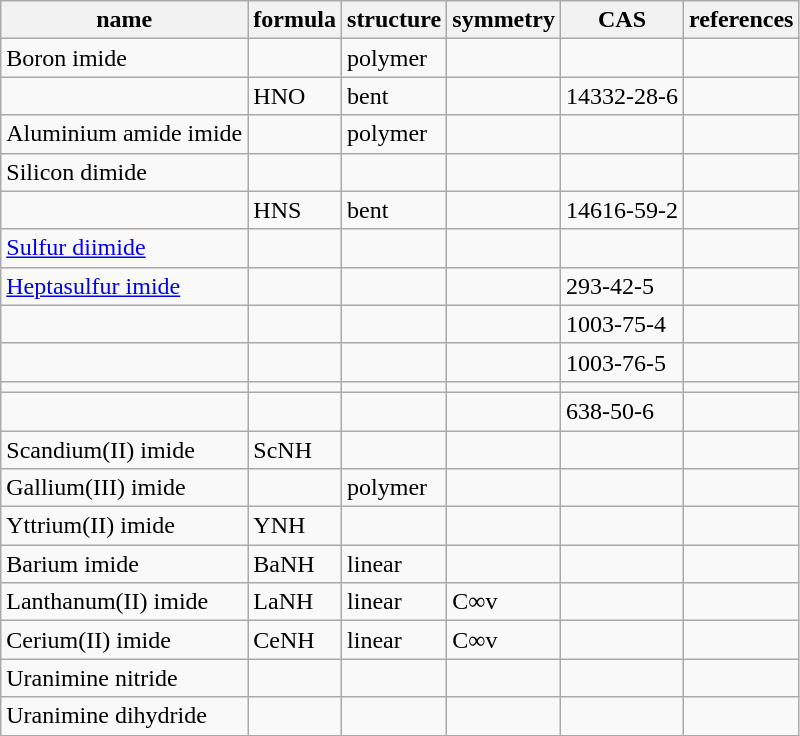<table class="wikitable">
<tr>
<th>name</th>
<th>formula</th>
<th>structure</th>
<th>symmetry</th>
<th>CAS</th>
<th>references</th>
</tr>
<tr>
<td>Boron imide</td>
<td></td>
<td>polymer</td>
<td></td>
<td></td>
<td></td>
</tr>
<tr>
<td></td>
<td>HNO</td>
<td>bent</td>
<td></td>
<td>14332-28-6</td>
<td></td>
</tr>
<tr>
<td>Aluminium amide imide</td>
<td></td>
<td>polymer</td>
<td></td>
<td></td>
<td></td>
</tr>
<tr>
<td>Silicon dimide</td>
<td></td>
<td></td>
<td></td>
<td></td>
<td></td>
</tr>
<tr>
<td></td>
<td>HNS</td>
<td>bent</td>
<td></td>
<td>14616-59-2</td>
<td></td>
</tr>
<tr>
<td><a href='#'>Sulfur diimide</a></td>
<td></td>
<td></td>
<td></td>
<td></td>
<td></td>
</tr>
<tr>
<td><a href='#'>Heptasulfur imide</a></td>
<td></td>
<td></td>
<td></td>
<td>293-42-5</td>
<td></td>
</tr>
<tr>
<td></td>
<td></td>
<td></td>
<td></td>
<td>1003-75-4</td>
<td></td>
</tr>
<tr>
<td></td>
<td></td>
<td></td>
<td></td>
<td>1003-76-5</td>
<td></td>
</tr>
<tr>
<td></td>
<td></td>
<td></td>
<td></td>
<td></td>
<td></td>
</tr>
<tr>
<td></td>
<td></td>
<td></td>
<td></td>
<td>638-50-6</td>
<td></td>
</tr>
<tr>
<td>Scandium(II) imide</td>
<td>ScNH</td>
<td></td>
<td></td>
<td></td>
<td></td>
</tr>
<tr>
<td>Gallium(III) imide</td>
<td></td>
<td>polymer</td>
<td></td>
<td></td>
<td></td>
</tr>
<tr>
<td>Yttrium(II) imide</td>
<td>YNH</td>
<td></td>
<td></td>
<td></td>
<td></td>
</tr>
<tr>
<td>Barium imide</td>
<td>BaNH</td>
<td>linear</td>
<td></td>
<td></td>
<td></td>
</tr>
<tr>
<td>Lanthanum(II) imide</td>
<td>LaNH</td>
<td>linear</td>
<td>C∞v</td>
<td></td>
<td></td>
</tr>
<tr>
<td>Cerium(II) imide</td>
<td>CeNH</td>
<td>linear</td>
<td>C∞v</td>
<td></td>
<td></td>
</tr>
<tr>
<td>Uranimine nitride</td>
<td></td>
<td></td>
<td></td>
<td></td>
<td></td>
</tr>
<tr>
<td>Uranimine dihydride</td>
<td></td>
<td></td>
<td></td>
<td></td>
<td></td>
</tr>
<tr>
</tr>
</table>
